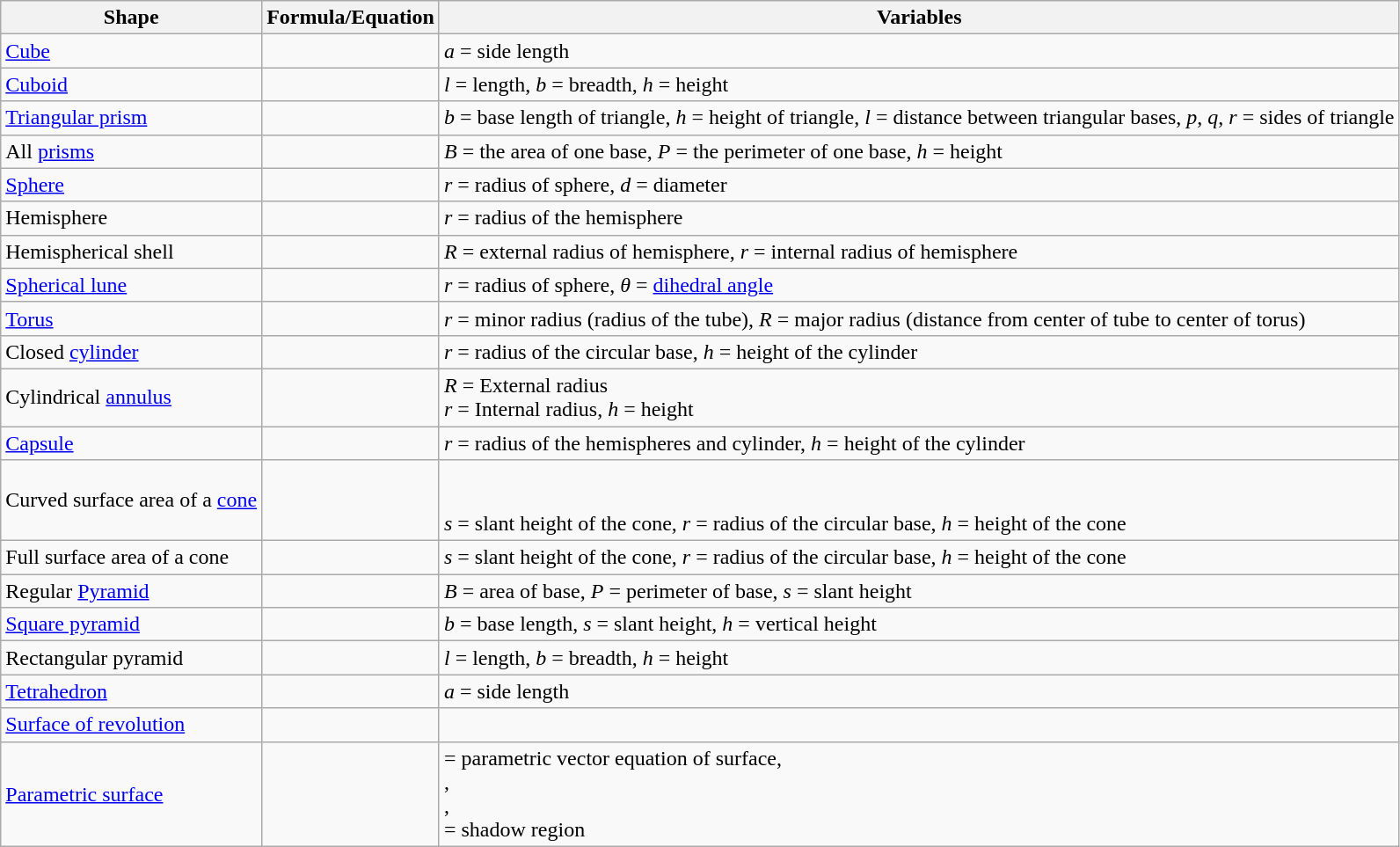<table class="wikitable">
<tr>
<th>Shape</th>
<th>Formula/Equation</th>
<th>Variables</th>
</tr>
<tr>
<td><a href='#'>Cube</a></td>
<td></td>
<td><em>a</em> = side length</td>
</tr>
<tr>
<td><a href='#'>Cuboid</a></td>
<td></td>
<td><em>l</em> = length, <em>b</em> = breadth, <em>h</em> = height</td>
</tr>
<tr>
<td><a href='#'>Triangular prism</a></td>
<td></td>
<td><em>b</em> = base length of triangle, <em>h</em> = height of triangle, <em>l</em> = distance between triangular bases, <em>p</em>, <em>q</em>, <em>r</em> = sides of triangle</td>
</tr>
<tr>
<td>All <a href='#'>prisms</a></td>
<td></td>
<td><em>B</em> = the area of one base, <em>P</em> = the perimeter of one base, <em>h</em> = height</td>
</tr>
<tr>
<td><a href='#'>Sphere</a></td>
<td></td>
<td><em>r</em> = radius of sphere, <em>d</em> = diameter</td>
</tr>
<tr>
<td>Hemisphere</td>
<td></td>
<td><em>r</em> = radius of the hemisphere</td>
</tr>
<tr>
<td>Hemispherical shell</td>
<td></td>
<td><em>R</em> = external radius of hemisphere, <em>r</em> = internal radius of hemisphere</td>
</tr>
<tr>
<td><a href='#'>Spherical lune</a></td>
<td></td>
<td><em>r</em> = radius of sphere, <em>θ</em> = <a href='#'>dihedral angle</a></td>
</tr>
<tr>
<td><a href='#'>Torus</a></td>
<td></td>
<td><em>r</em> = minor radius (radius of the tube), <em>R</em> = major radius (distance from center of tube to center of torus)</td>
</tr>
<tr>
<td>Closed <a href='#'>cylinder</a></td>
<td></td>
<td><em>r</em> = radius of the circular base, <em>h</em> = height of the cylinder</td>
</tr>
<tr>
<td>Cylindrical <a href='#'>annulus</a></td>
<td></td>
<td><em>R</em> = External radius<br><em>r</em> = Internal radius, <em>h</em> = height</td>
</tr>
<tr>
<td><a href='#'>Capsule</a></td>
<td></td>
<td><em>r</em> = radius of the hemispheres and cylinder, <em>h</em> = height of the cylinder</td>
</tr>
<tr>
<td>Curved surface area of a <a href='#'>cone</a></td>
<td></td>
<td><br><br><em>s</em> = slant height of the cone, <em>r</em> = radius of the circular base, <em>h</em> = height of the cone</td>
</tr>
<tr>
<td>Full surface area of a cone</td>
<td></td>
<td><em>s</em> = slant height of the cone, <em>r</em> = radius of the circular base, <em>h</em> = height of the cone</td>
</tr>
<tr>
<td>Regular <a href='#'>Pyramid</a></td>
<td></td>
<td><em>B</em> = area of base, <em>P</em> = perimeter of base, <em>s</em> = slant height</td>
</tr>
<tr>
<td><a href='#'>Square pyramid</a></td>
<td></td>
<td><em>b</em> = base length, <em>s</em> = slant height, <em>h</em> = vertical height</td>
</tr>
<tr>
<td>Rectangular pyramid</td>
<td></td>
<td><em>l</em> = length, <em>b</em> = breadth, <em>h</em> = height</td>
</tr>
<tr>
<td><a href='#'>Tetrahedron</a></td>
<td></td>
<td><em>a</em> = side length</td>
</tr>
<tr>
<td><a href='#'>Surface of revolution</a></td>
<td></td>
<td></td>
</tr>
<tr>
<td><a href='#'>Parametric surface</a></td>
<td></td>
<td> = parametric vector equation of surface,<br>,<br>,<br> = shadow region</td>
</tr>
</table>
